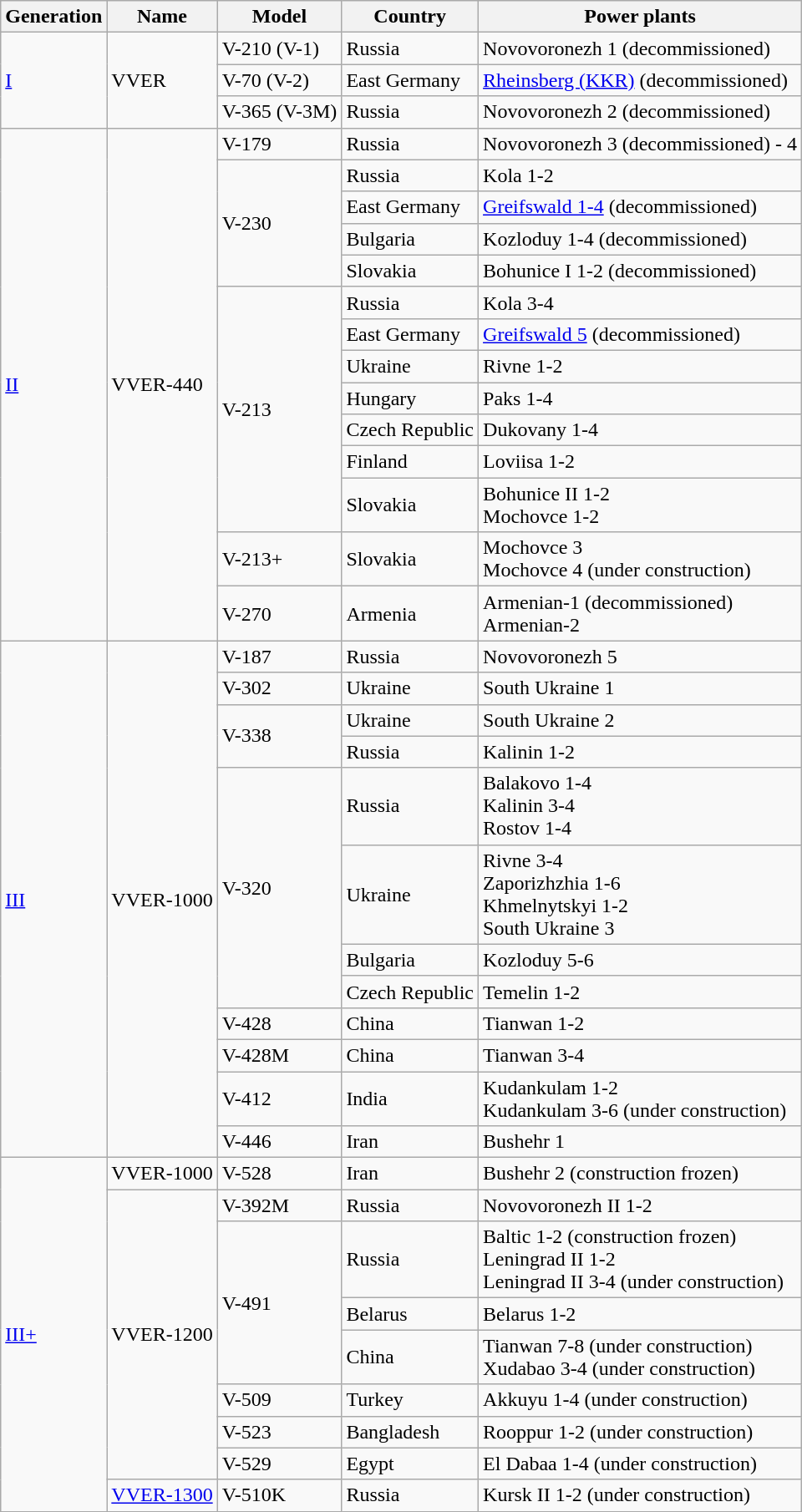<table class="wikitable sortable">
<tr>
<th>Generation</th>
<th>Name</th>
<th>Model</th>
<th>Country</th>
<th>Power plants</th>
</tr>
<tr>
<td rowspan="3"><a href='#'>I</a></td>
<td rowspan="3">VVER</td>
<td>V-210 (V-1)</td>
<td>Russia</td>
<td>Novovoronezh 1 (decommissioned)</td>
</tr>
<tr>
<td>V-70 (V-2)</td>
<td>East Germany</td>
<td><a href='#'>Rheinsberg (KKR)</a> (decommissioned)</td>
</tr>
<tr>
<td>V-365 (V-3M)</td>
<td>Russia</td>
<td>Novovoronezh 2 (decommissioned)</td>
</tr>
<tr>
<td rowspan="14"><a href='#'>II</a></td>
<td rowspan="14">VVER-440</td>
<td>V-179</td>
<td>Russia</td>
<td>Novovoronezh 3 (decommissioned) - 4</td>
</tr>
<tr>
<td rowspan="4">V-230</td>
<td>Russia</td>
<td>Kola 1-2</td>
</tr>
<tr>
<td>East Germany</td>
<td><a href='#'>Greifswald 1-4</a> (decommissioned)</td>
</tr>
<tr>
<td>Bulgaria</td>
<td>Kozloduy 1-4 (decommissioned)</td>
</tr>
<tr>
<td>Slovakia</td>
<td>Bohunice I 1-2 (decommissioned)</td>
</tr>
<tr>
<td rowspan="7">V-213</td>
<td>Russia</td>
<td>Kola 3-4</td>
</tr>
<tr>
<td>East Germany</td>
<td><a href='#'>Greifswald 5</a> (decommissioned)</td>
</tr>
<tr>
<td>Ukraine</td>
<td>Rivne 1-2</td>
</tr>
<tr>
<td>Hungary</td>
<td>Paks 1-4</td>
</tr>
<tr>
<td>Czech Republic</td>
<td>Dukovany 1-4</td>
</tr>
<tr>
<td>Finland</td>
<td>Loviisa 1-2</td>
</tr>
<tr>
<td>Slovakia</td>
<td>Bohunice II 1-2<br>Mochovce 1-2</td>
</tr>
<tr>
<td>V-213+</td>
<td>Slovakia</td>
<td>Mochovce 3<br>Mochovce 4 (under construction)</td>
</tr>
<tr>
<td>V-270</td>
<td>Armenia</td>
<td>Armenian-1 (decommissioned) <br>Armenian-2</td>
</tr>
<tr>
<td rowspan="12"><a href='#'>III</a></td>
<td rowspan="12">VVER-1000</td>
<td>V-187</td>
<td>Russia</td>
<td>Novovoronezh 5</td>
</tr>
<tr>
<td>V-302</td>
<td>Ukraine</td>
<td>South Ukraine 1</td>
</tr>
<tr>
<td rowspan="2">V-338</td>
<td>Ukraine</td>
<td>South Ukraine 2</td>
</tr>
<tr>
<td>Russia</td>
<td>Kalinin 1-2</td>
</tr>
<tr>
<td rowspan="4">V-320</td>
<td>Russia</td>
<td>Balakovo 1-4<br> Kalinin 3-4<br> Rostov 1-4</td>
</tr>
<tr>
<td>Ukraine</td>
<td>Rivne 3-4<br> Zaporizhzhia 1-6<br> Khmelnytskyi 1-2<br> South Ukraine 3</td>
</tr>
<tr>
<td>Bulgaria</td>
<td>Kozloduy 5-6</td>
</tr>
<tr>
<td>Czech Republic</td>
<td>Temelin 1-2</td>
</tr>
<tr>
<td>V-428</td>
<td>China</td>
<td>Tianwan 1-2</td>
</tr>
<tr>
<td>V-428M</td>
<td>China</td>
<td>Tianwan 3-4</td>
</tr>
<tr>
<td>V-412</td>
<td>India</td>
<td>Kudankulam 1-2<br>Kudankulam 3-6 (under construction)</td>
</tr>
<tr>
<td>V-446</td>
<td>Iran</td>
<td>Bushehr 1</td>
</tr>
<tr>
<td rowspan="9"><a href='#'>III+</a></td>
<td>VVER-1000</td>
<td>V-528</td>
<td>Iran</td>
<td>Bushehr 2 (construction frozen)</td>
</tr>
<tr>
<td rowspan="7">VVER-1200</td>
<td>V-392M</td>
<td>Russia</td>
<td>Novovoronezh II 1-2</td>
</tr>
<tr>
<td rowspan="3">V-491</td>
<td>Russia</td>
<td>Baltic 1-2 (construction frozen)<br>Leningrad II 1-2<br>Leningrad II 3-4 (under construction)</td>
</tr>
<tr>
<td>Belarus</td>
<td>Belarus 1-2</td>
</tr>
<tr>
<td>China</td>
<td>Tianwan 7-8 (under construction)<br>Xudabao 3-4 (under construction)</td>
</tr>
<tr>
<td>V-509</td>
<td>Turkey</td>
<td>Akkuyu 1-4 (under construction)</td>
</tr>
<tr>
<td>V-523</td>
<td>Bangladesh</td>
<td>Rooppur 1-2 (under construction)</td>
</tr>
<tr>
<td>V-529</td>
<td>Egypt</td>
<td>El Dabaa 1-4 (under construction)</td>
</tr>
<tr>
<td><a href='#'>VVER-1300</a></td>
<td>V-510K</td>
<td>Russia</td>
<td>Kursk II 1-2 (under construction)</td>
</tr>
</table>
